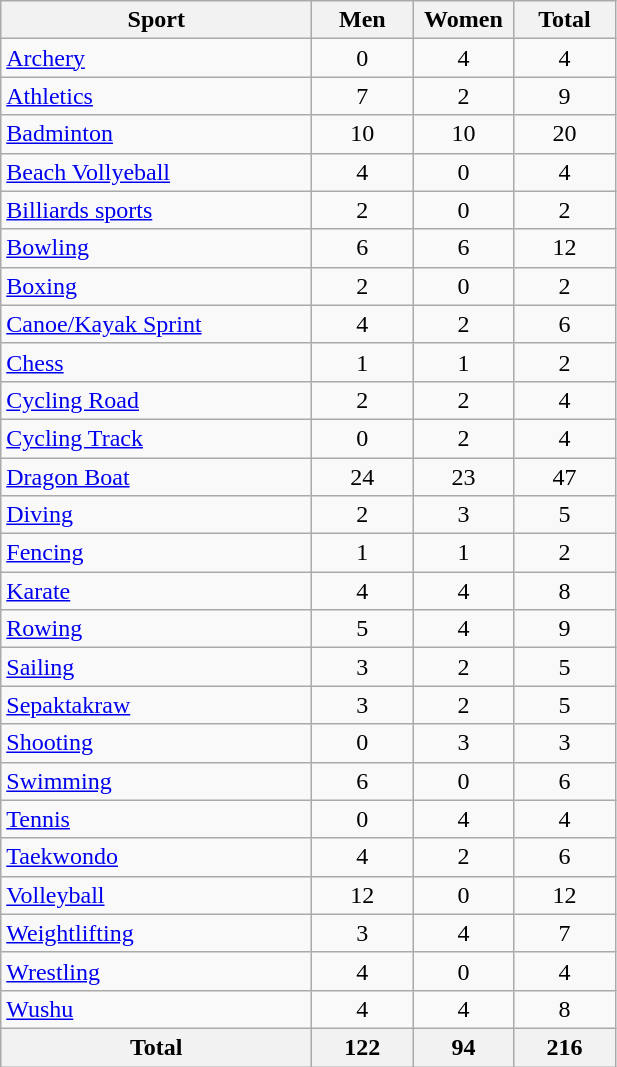<table class="wikitable" style="text-align:center">
<tr>
<th width=200>Sport</th>
<th width=60>Men</th>
<th width=60>Women</th>
<th width=60>Total</th>
</tr>
<tr>
<td align=left><a href='#'>Archery</a></td>
<td>0</td>
<td>4</td>
<td>4</td>
</tr>
<tr>
<td align=left><a href='#'>Athletics</a></td>
<td>7</td>
<td>2</td>
<td>9</td>
</tr>
<tr>
<td align=left><a href='#'>Badminton</a></td>
<td>10</td>
<td>10</td>
<td>20</td>
</tr>
<tr>
<td align=left><a href='#'>Beach Vollyeball</a></td>
<td>4</td>
<td>0</td>
<td>4</td>
</tr>
<tr>
<td align=left><a href='#'>Billiards sports</a></td>
<td>2</td>
<td>0</td>
<td>2</td>
</tr>
<tr>
<td align=left><a href='#'>Bowling</a></td>
<td>6</td>
<td>6</td>
<td>12</td>
</tr>
<tr>
<td align=left><a href='#'>Boxing</a></td>
<td>2</td>
<td>0</td>
<td>2</td>
</tr>
<tr>
<td align=left><a href='#'>Canoe/Kayak Sprint</a></td>
<td>4</td>
<td>2</td>
<td>6</td>
</tr>
<tr>
<td align=left><a href='#'>Chess</a></td>
<td>1</td>
<td>1</td>
<td>2</td>
</tr>
<tr>
<td align=left><a href='#'>Cycling Road</a></td>
<td>2</td>
<td>2</td>
<td>4</td>
</tr>
<tr>
<td align=left><a href='#'>Cycling Track</a></td>
<td>0</td>
<td>2</td>
<td>4</td>
</tr>
<tr>
<td align=left><a href='#'>Dragon Boat</a></td>
<td>24</td>
<td>23</td>
<td>47</td>
</tr>
<tr>
<td align=left><a href='#'>Diving</a></td>
<td>2</td>
<td>3</td>
<td>5</td>
</tr>
<tr>
<td align=left><a href='#'>Fencing</a></td>
<td>1</td>
<td>1</td>
<td>2</td>
</tr>
<tr>
<td align=left><a href='#'>Karate</a></td>
<td>4</td>
<td>4</td>
<td>8</td>
</tr>
<tr>
<td align=left><a href='#'>Rowing</a></td>
<td>5</td>
<td>4</td>
<td>9</td>
</tr>
<tr>
<td align=left><a href='#'>Sailing</a></td>
<td>3</td>
<td>2</td>
<td>5</td>
</tr>
<tr>
<td align=left><a href='#'>Sepaktakraw</a></td>
<td>3</td>
<td>2</td>
<td>5</td>
</tr>
<tr>
<td align=left><a href='#'>Shooting</a></td>
<td>0</td>
<td>3</td>
<td>3</td>
</tr>
<tr>
<td align=left><a href='#'>Swimming</a></td>
<td>6</td>
<td>0</td>
<td>6</td>
</tr>
<tr>
<td align=left><a href='#'>Tennis</a></td>
<td>0</td>
<td>4</td>
<td>4</td>
</tr>
<tr>
<td align=left><a href='#'>Taekwondo</a></td>
<td>4</td>
<td>2</td>
<td>6</td>
</tr>
<tr>
<td align=left><a href='#'>Volleyball</a></td>
<td>12</td>
<td>0</td>
<td>12</td>
</tr>
<tr>
<td align=left><a href='#'>Weightlifting</a></td>
<td>3</td>
<td>4</td>
<td>7</td>
</tr>
<tr>
<td align=left><a href='#'>Wrestling</a></td>
<td>4</td>
<td>0</td>
<td>4</td>
</tr>
<tr>
<td align=left><a href='#'>Wushu</a></td>
<td>4</td>
<td>4</td>
<td>8</td>
</tr>
<tr>
<th>Total</th>
<th>122</th>
<th>94</th>
<th>216</th>
</tr>
</table>
